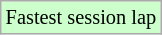<table class="wikitable sortable" style="font-size: 85%;">
<tr style="background:#ccffcc;">
<td>Fastest session lap</td>
</tr>
</table>
